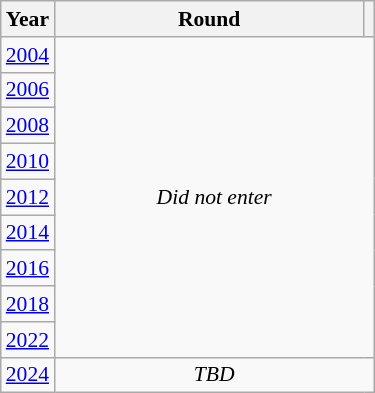<table class="wikitable" style="text-align: center; font-size:90%">
<tr>
<th>Year</th>
<th style="width:200px">Round</th>
<th></th>
</tr>
<tr>
<td><a href='#'>2004</a></td>
<td colspan="2" rowspan="9"><em>Did not enter</em></td>
</tr>
<tr>
<td><a href='#'>2006</a></td>
</tr>
<tr>
<td><a href='#'>2008</a></td>
</tr>
<tr>
<td><a href='#'>2010</a></td>
</tr>
<tr>
<td><a href='#'>2012</a></td>
</tr>
<tr>
<td><a href='#'>2014</a></td>
</tr>
<tr>
<td><a href='#'>2016</a></td>
</tr>
<tr>
<td><a href='#'>2018</a></td>
</tr>
<tr>
<td><a href='#'>2022</a></td>
</tr>
<tr>
<td><a href='#'>2024</a></td>
<td colspan="2"><em>TBD</em></td>
</tr>
</table>
